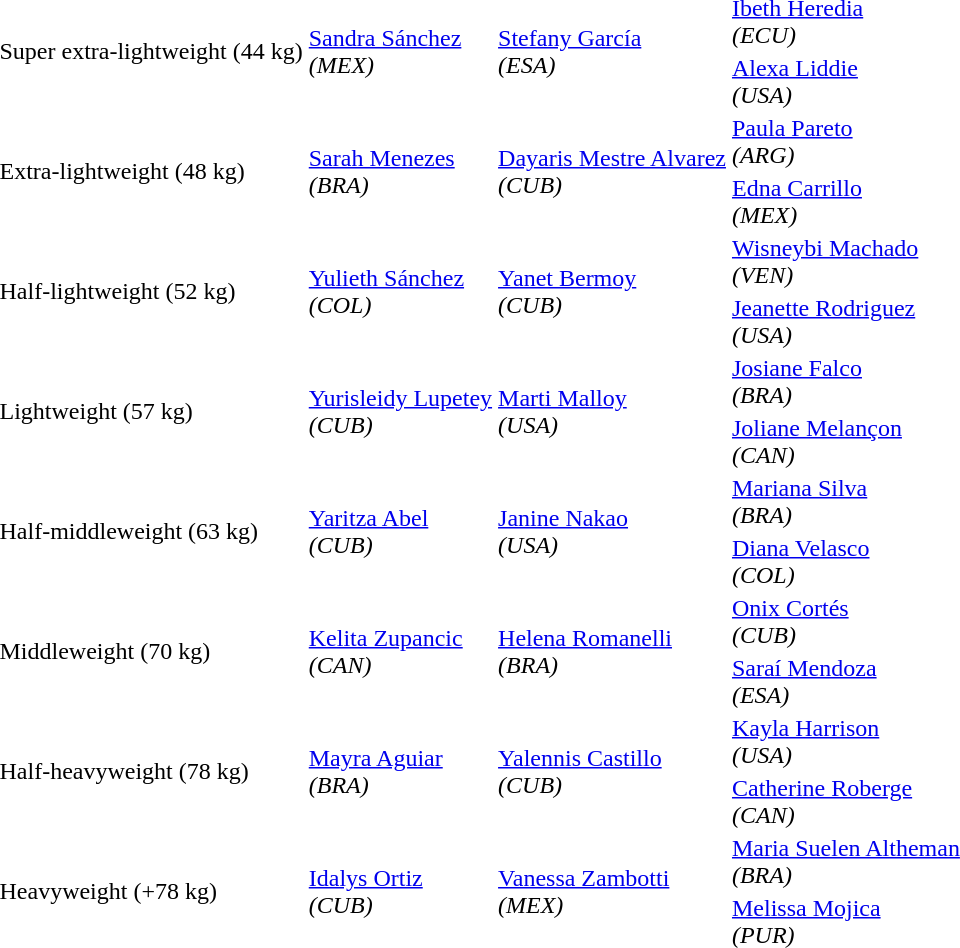<table>
<tr>
<td rowspan=2>Super extra-lightweight (44 kg)</td>
<td rowspan=2><a href='#'>Sandra Sánchez</a><br> <em> (MEX)</em></td>
<td rowspan=2><a href='#'>Stefany García</a> <br> <em> (ESA)</em></td>
<td><a href='#'>Ibeth Heredia</a> <br> <em> (ECU)</em></td>
</tr>
<tr>
<td><a href='#'>Alexa Liddie</a> <br> <em> (USA)</em></td>
</tr>
<tr>
<td rowspan=2>Extra-lightweight (48 kg)</td>
<td rowspan=2><a href='#'>Sarah Menezes</a><br> <em> (BRA)</em></td>
<td rowspan=2><a href='#'>Dayaris Mestre Alvarez</a> <br> <em> (CUB)</em></td>
<td><a href='#'>Paula Pareto</a> <br> <em> (ARG)</em></td>
</tr>
<tr>
<td><a href='#'>Edna Carrillo</a> <br> <em> (MEX)</em></td>
</tr>
<tr>
<td rowspan=2>Half-lightweight (52 kg)</td>
<td rowspan=2><a href='#'>Yulieth Sánchez</a><br> <em> (COL)</em></td>
<td rowspan=2><a href='#'>Yanet Bermoy</a> <br> <em> (CUB)</em></td>
<td><a href='#'>Wisneybi Machado</a> <br> <em> (VEN)</em></td>
</tr>
<tr>
<td><a href='#'>Jeanette Rodriguez</a> <br> <em> (USA)</em></td>
</tr>
<tr>
<td rowspan=2>Lightweight (57 kg)</td>
<td rowspan=2><a href='#'>Yurisleidy Lupetey</a><br> <em> (CUB)</em></td>
<td rowspan=2><a href='#'>Marti Malloy</a> <br> <em> (USA)</em></td>
<td><a href='#'>Josiane Falco</a> <br> <em> (BRA)</em></td>
</tr>
<tr>
<td><a href='#'>Joliane Melançon</a> <br> <em> (CAN)</em></td>
</tr>
<tr>
<td rowspan=2>Half-middleweight (63 kg)</td>
<td rowspan=2><a href='#'>Yaritza Abel</a><br> <em> (CUB)</em></td>
<td rowspan=2><a href='#'>Janine Nakao</a> <br> <em> (USA)</em></td>
<td><a href='#'>Mariana Silva</a> <br> <em> (BRA)</em></td>
</tr>
<tr>
<td><a href='#'>Diana Velasco</a> <br> <em> (COL)</em></td>
</tr>
<tr>
<td rowspan=2>Middleweight (70 kg)</td>
<td rowspan=2><a href='#'>Kelita Zupancic</a><br> <em> (CAN)</em></td>
<td rowspan=2><a href='#'>Helena Romanelli</a> <br> <em> (BRA)</em></td>
<td><a href='#'>Onix Cortés</a> <br> <em> (CUB)</em></td>
</tr>
<tr>
<td><a href='#'>Saraí Mendoza</a> <br> <em> (ESA)</em></td>
</tr>
<tr>
<td rowspan=2>Half-heavyweight (78 kg)</td>
<td rowspan=2><a href='#'>Mayra Aguiar</a><br> <em> (BRA)</em></td>
<td rowspan=2><a href='#'>Yalennis Castillo</a> <br> <em> (CUB)</em></td>
<td><a href='#'>Kayla Harrison</a> <br> <em> (USA)</em></td>
</tr>
<tr>
<td><a href='#'>Catherine Roberge</a> <br> <em> (CAN)</em></td>
</tr>
<tr>
<td rowspan=2>Heavyweight (+78 kg)</td>
<td rowspan=2><a href='#'>Idalys Ortiz</a><br> <em> (CUB)</em></td>
<td rowspan=2><a href='#'>Vanessa Zambotti</a> <br> <em> (MEX)</em></td>
<td><a href='#'>Maria Suelen Altheman</a> <br> <em> (BRA)</em></td>
</tr>
<tr>
<td><a href='#'>Melissa Mojica</a> <br> <em> (PUR)</em></td>
</tr>
</table>
